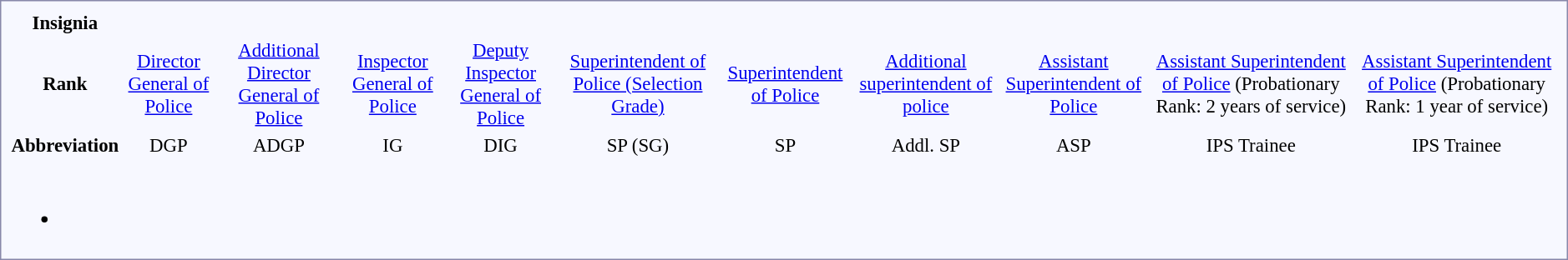<table style="border:1px solid #8888aa; background-color:#f7f8ff; padding:5px; font-size:95%; margin: 0px 12px 12px 0px;">
<tr align=center>
<td><strong>Insignia</strong></td>
<td colspan=2></td>
<td colspan=2></td>
<td colspan=2></td>
<td colspan=2></td>
<td colspan=3></td>
<td colspan=2></td>
<td colspan=2></td>
<td colspan=6></td>
<td colspan=4></td>
<td colspan=2></td>
</tr>
<tr align=center>
<td><strong>Rank</strong></td>
<td colspan=2><a href='#'>Director General of Police</a></td>
<td colspan=2><a href='#'>Additional Director General of Police</a></td>
<td colspan=2><a href='#'>Inspector General of Police</a></td>
<td colspan=2><a href='#'>Deputy Inspector General of Police</a></td>
<td colspan=3><a href='#'>Superintendent of Police (Selection Grade)</a></td>
<td colspan=2><a href='#'>Superintendent of Police</a></td>
<td colspan=2><a href='#'>Additional superintendent of police</a></td>
<td colspan=6><a href='#'>Assistant Superintendent of Police</a></td>
<td colspan=4><a href='#'>Assistant Superintendent of Police</a> (Probationary Rank: 2 years of service)</td>
<td colspan=2><a href='#'>Assistant Superintendent of Police</a> (Probationary Rank: 1 year of service)</td>
</tr>
<tr align=center>
<td><strong>Abbreviation</strong></td>
<td colspan=2>DGP</td>
<td colspan=2>ADGP</td>
<td colspan=2>IG</td>
<td colspan=2>DIG</td>
<td colspan=3>SP (SG)</td>
<td colspan=2>SP</td>
<td colspan=2>Addl. SP</td>
<td colspan=6>ASP</td>
<td colspan=4>IPS Trainee</td>
<td colspan=2>IPS Trainee</td>
</tr>
<tr align=center>
<td colspan=8></td>
</tr>
<tr>
<td colspan=18><br><ul><li></li></ul></td>
</tr>
</table>
